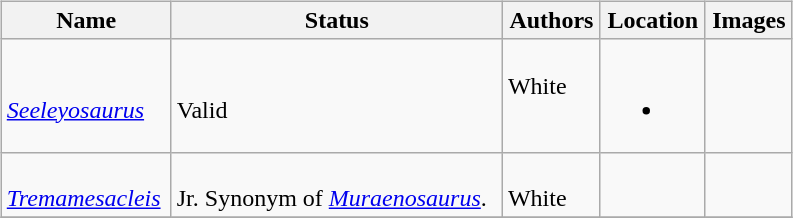<table border="0" style="background:transparent;" style="width: 100%;">
<tr>
<th width="90%"></th>
<th width="5%"></th>
<th width="5%"></th>
</tr>
<tr>
<td style="border:0px" valign="top"><br><table class="wikitable sortable" align="center" width="100%">
<tr>
<th>Name</th>
<th>Status</th>
<th colspan="2">Authors</th>
<th>Location</th>
<th>Images</th>
</tr>
<tr>
<td><br><em><a href='#'>Seeleyosaurus</a></em></td>
<td><br>Valid</td>
<td style="border-right:0px" valign="top"><br>White</td>
<td style="border-left:0px" valign="top"></td>
<td><br><ul><li></li></ul></td>
<td></td>
</tr>
<tr>
<td><br><em><a href='#'>Tremamesacleis</a></em></td>
<td><br>Jr. Synonym of <em><a href='#'>Muraenosaurus</a></em>.</td>
<td style="border-right:0px" valign="top"><br>White</td>
<td style="border-left:0px" valign="top"></td>
<td></td>
<td></td>
</tr>
<tr>
</tr>
</table>
</td>
<td style="border:0px" valign="top"></td>
<td style="border:0px" valign="top"><br><table border="0" style= height:"100%" align="right" style="background:transparent;">
<tr style="height:1px">
<td><br></td>
</tr>
<tr style="height:30px">
<td></td>
</tr>
</table>
</td>
</tr>
<tr>
</tr>
</table>
